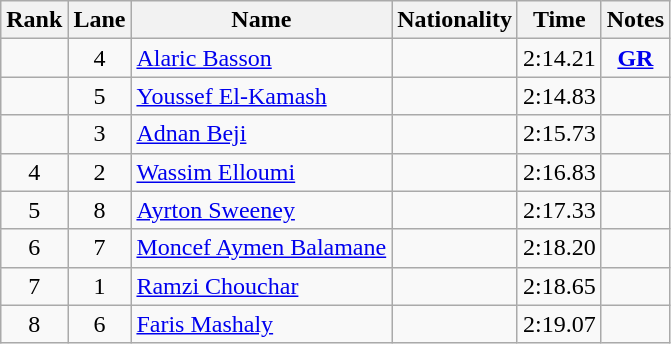<table class="wikitable sortable" style="text-align:center">
<tr>
<th>Rank</th>
<th>Lane</th>
<th>Name</th>
<th>Nationality</th>
<th>Time</th>
<th>Notes</th>
</tr>
<tr>
<td></td>
<td>4</td>
<td align=left><a href='#'>Alaric Basson</a></td>
<td align=left></td>
<td>2:14.21</td>
<td><strong><a href='#'>GR</a></strong></td>
</tr>
<tr>
<td></td>
<td>5</td>
<td align=left><a href='#'>Youssef El-Kamash</a></td>
<td align=left></td>
<td>2:14.83</td>
<td></td>
</tr>
<tr>
<td></td>
<td>3</td>
<td align=left><a href='#'>Adnan Beji</a></td>
<td align=left></td>
<td>2:15.73</td>
<td></td>
</tr>
<tr>
<td>4</td>
<td>2</td>
<td align=left><a href='#'>Wassim Elloumi</a></td>
<td align=left></td>
<td>2:16.83</td>
<td></td>
</tr>
<tr>
<td>5</td>
<td>8</td>
<td align=left><a href='#'>Ayrton Sweeney</a></td>
<td align=left></td>
<td>2:17.33</td>
<td></td>
</tr>
<tr>
<td>6</td>
<td>7</td>
<td align=left><a href='#'>Moncef Aymen Balamane</a></td>
<td align=left></td>
<td>2:18.20</td>
<td></td>
</tr>
<tr>
<td>7</td>
<td>1</td>
<td align=left><a href='#'>Ramzi Chouchar</a></td>
<td align=left></td>
<td>2:18.65</td>
<td></td>
</tr>
<tr>
<td>8</td>
<td>6</td>
<td align=left><a href='#'>Faris Mashaly</a></td>
<td align=left></td>
<td>2:19.07</td>
<td></td>
</tr>
</table>
